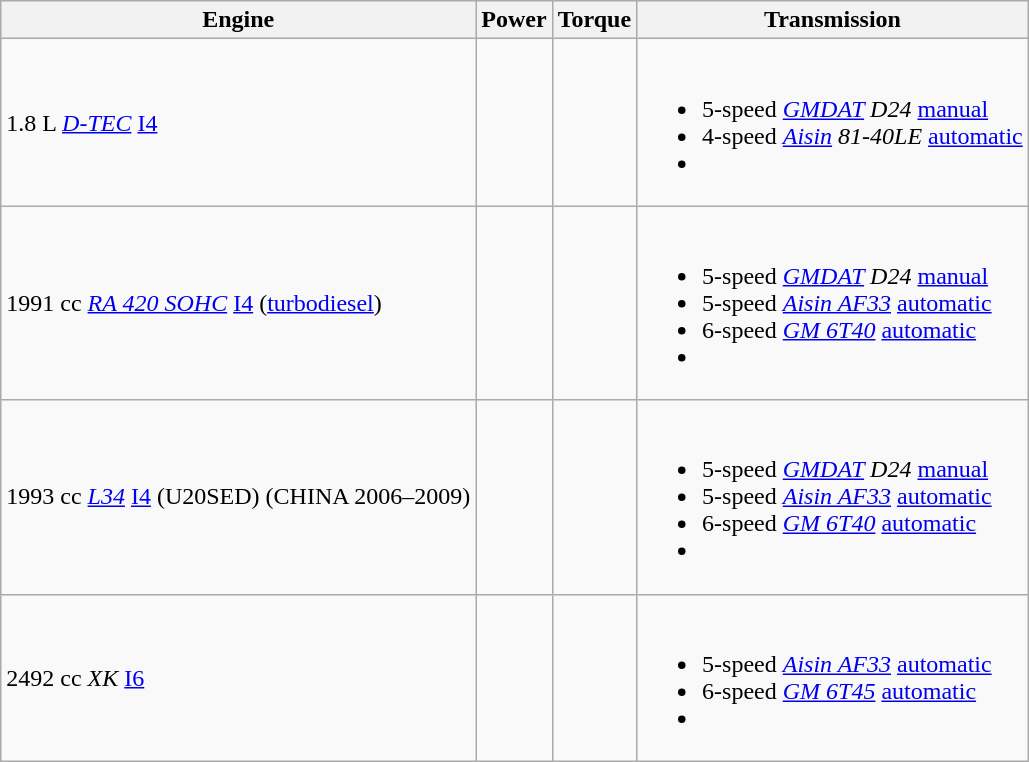<table class=wikitable>
<tr>
<th>Engine</th>
<th>Power</th>
<th>Torque</th>
<th>Transmission</th>
</tr>
<tr>
<td>1.8 L <em><a href='#'>D-TEC</a></em> <a href='#'>I4</a></td>
<td></td>
<td></td>
<td><br><ul><li>5-speed <em><a href='#'>GMDAT</a> D24</em> <a href='#'>manual</a></li><li>4-speed <em><a href='#'>Aisin</a> 81-40LE</em> <a href='#'>automatic</a></li><li></li></ul></td>
</tr>
<tr>
<td>1991 cc <em><a href='#'>RA 420 SOHC</a></em> <a href='#'>I4</a> (<a href='#'>turbodiesel</a>)</td>
<td></td>
<td></td>
<td><br><ul><li>5-speed <em><a href='#'>GMDAT</a> D24</em> <a href='#'>manual</a></li><li>5-speed <em><a href='#'>Aisin AF33</a></em> <a href='#'>automatic</a></li><li>6-speed <em><a href='#'>GM 6T40</a></em> <a href='#'>automatic</a></li><li></li></ul></td>
</tr>
<tr>
<td>1993 cc <em><a href='#'>L34</a></em> <a href='#'>I4</a> (U20SED) (CHINA 2006–2009)</td>
<td></td>
<td></td>
<td><br><ul><li>5-speed <em><a href='#'>GMDAT</a> D24</em> <a href='#'>manual</a></li><li>5-speed <em><a href='#'>Aisin AF33</a></em> <a href='#'>automatic</a></li><li>6-speed <em><a href='#'>GM 6T40</a></em> <a href='#'>automatic</a></li><li></li></ul></td>
</tr>
<tr>
<td>2492 cc <em>XK</em> <a href='#'>I6</a></td>
<td></td>
<td></td>
<td><br><ul><li>5-speed <em><a href='#'>Aisin AF33</a></em> <a href='#'>automatic</a></li><li>6-speed <em><a href='#'>GM 6T45</a></em> <a href='#'>automatic</a></li><li></li></ul></td>
</tr>
</table>
